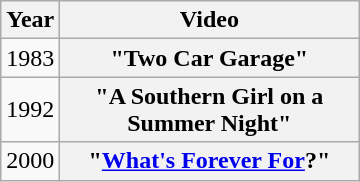<table class="wikitable plainrowheaders">
<tr>
<th>Year</th>
<th style="width:12em;">Video</th>
</tr>
<tr>
<td>1983</td>
<th scope="row">"Two Car Garage"</th>
</tr>
<tr>
<td>1992</td>
<th scope="row">"A Southern Girl on a Summer Night"</th>
</tr>
<tr>
<td>2000</td>
<th scope="row">"<a href='#'>What's Forever For</a>?"</th>
</tr>
</table>
